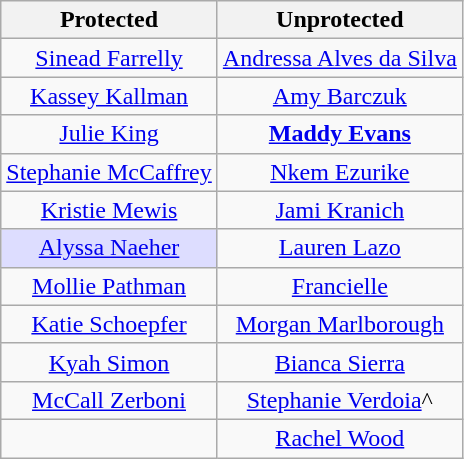<table class="wikitable" style="text-align:center">
<tr>
<th scope="col">Protected</th>
<th scope="col">Unprotected</th>
</tr>
<tr>
<td><a href='#'>Sinead Farrelly</a></td>
<td><a href='#'>Andressa Alves da Silva</a></td>
</tr>
<tr>
<td><a href='#'>Kassey Kallman</a></td>
<td><a href='#'>Amy Barczuk</a></td>
</tr>
<tr>
<td><a href='#'>Julie King</a></td>
<td><strong><a href='#'>Maddy Evans</a></strong></td>
</tr>
<tr>
<td><a href='#'>Stephanie McCaffrey</a></td>
<td><a href='#'>Nkem Ezurike</a></td>
</tr>
<tr>
<td><a href='#'>Kristie Mewis</a></td>
<td><a href='#'>Jami Kranich</a></td>
</tr>
<tr>
<td style="background:#ddf;"><a href='#'>Alyssa Naeher</a></td>
<td><a href='#'>Lauren Lazo</a></td>
</tr>
<tr>
<td><a href='#'>Mollie Pathman</a></td>
<td><a href='#'>Francielle</a></td>
</tr>
<tr>
<td><a href='#'>Katie Schoepfer</a></td>
<td><a href='#'>Morgan Marlborough</a></td>
</tr>
<tr>
<td><a href='#'>Kyah Simon</a></td>
<td><a href='#'>Bianca Sierra</a></td>
</tr>
<tr>
<td><a href='#'>McCall Zerboni</a></td>
<td><a href='#'>Stephanie Verdoia</a>^</td>
</tr>
<tr>
<td> </td>
<td><a href='#'>Rachel Wood</a></td>
</tr>
</table>
